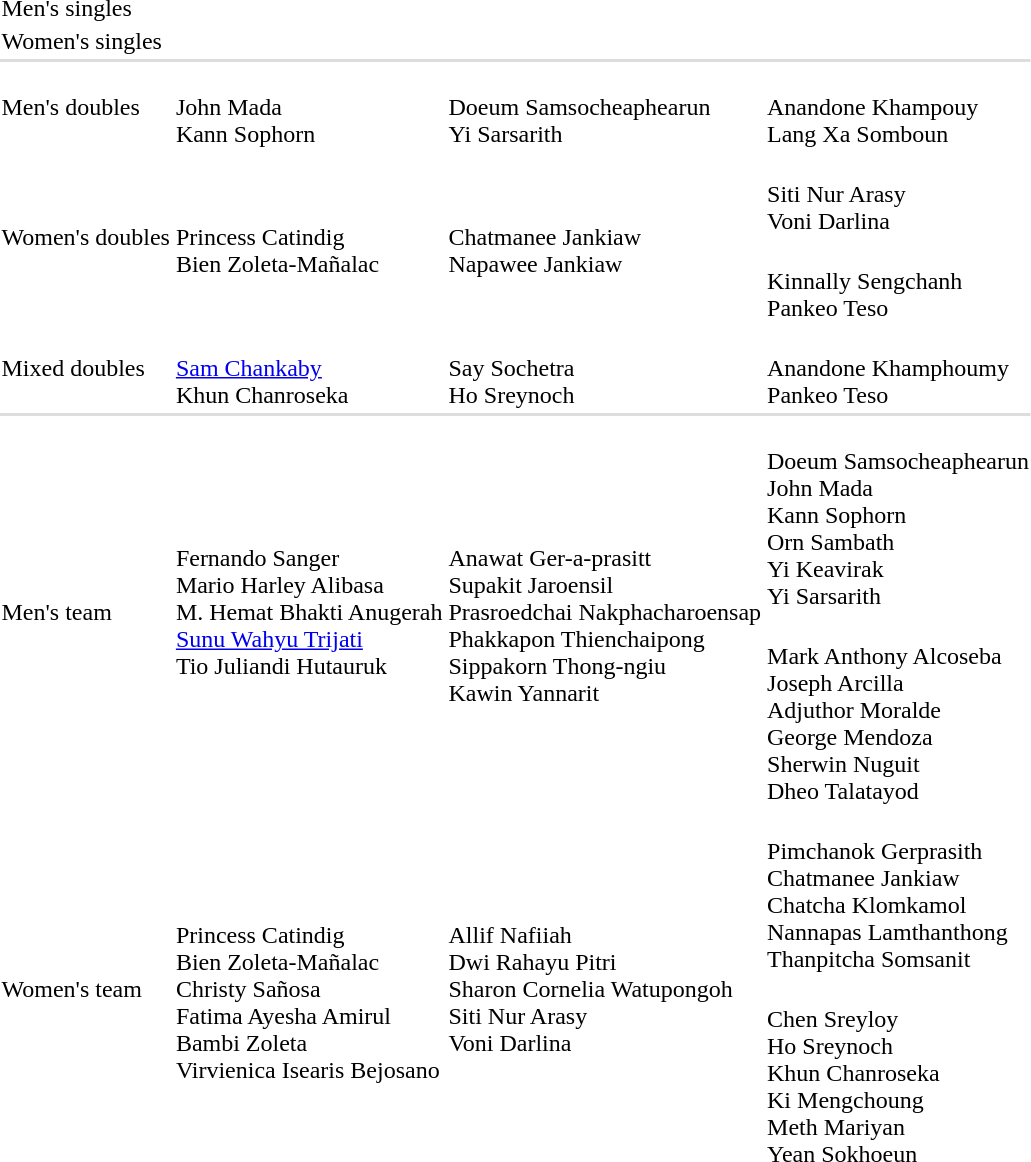<table>
<tr>
<td rowspan=2>Men's singles</td>
<td rowspan=2></td>
<td rowspan=2></td>
<td></td>
</tr>
<tr>
<td></td>
</tr>
<tr>
<td rowspan=2>Women's singles</td>
<td rowspan=2></td>
<td rowspan=2></td>
<td></td>
</tr>
<tr>
<td></td>
</tr>
<tr style="background:#dddddd;">
<td colspan=4></td>
</tr>
<tr>
<td>Men's doubles</td>
<td><br>John Mada<br>Kann Sophorn</td>
<td><br>Doeum Samsocheaphearun<br>Yi Sarsarith</td>
<td><br>Anandone Khampouy<br>Lang Xa Somboun</td>
</tr>
<tr>
<td rowspan=2>Women's doubles</td>
<td rowspan=2><br>Princess Catindig<br>Bien Zoleta-Mañalac</td>
<td rowspan=2><br>Chatmanee Jankiaw<br>Napawee Jankiaw</td>
<td><br>Siti Nur Arasy<br>Voni Darlina</td>
</tr>
<tr>
<td><br>Kinnally Sengchanh<br>Pankeo Teso</td>
</tr>
<tr>
<td>Mixed doubles</td>
<td><br><a href='#'>Sam Chankaby</a><br>Khun Chanroseka</td>
<td><br>Say Sochetra<br>Ho Sreynoch</td>
<td><br>Anandone Khamphoumy<br>Pankeo Teso</td>
</tr>
<tr style="background:#dddddd;">
<td colspan=4></td>
</tr>
<tr>
<td rowspan=2>Men's team</td>
<td rowspan=2><br>Fernando Sanger<br>Mario Harley Alibasa<br>M. Hemat Bhakti Anugerah<br><a href='#'>Sunu Wahyu Trijati</a><br>Tio Juliandi Hutauruk<br> </td>
<td rowspan=2 nowrap><br>Anawat Ger-a-prasitt<br>Supakit Jaroensil<br>Prasroedchai Nakphacharoensap<br>Phakkapon Thienchaipong<br>Sippakorn Thong-ngiu<br>Kawin Yannarit</td>
<td nowrap><br>Doeum Samsocheaphearun<br>John Mada<br>Kann Sophorn<br>Orn Sambath<br>Yi Keavirak<br>Yi Sarsarith</td>
</tr>
<tr>
<td><br>Mark Anthony Alcoseba<br>Joseph Arcilla<br>Adjuthor Moralde<br>George Mendoza<br>Sherwin Nuguit<br>Dheo Talatayod</td>
</tr>
<tr>
<td rowspan=2>Women's team</td>
<td rowspan=2 nowrap><br>Princess Catindig<br>Bien Zoleta-Mañalac<br> Christy Sañosa<br> Fatima Ayesha Amirul<br> Bambi Zoleta <br>Virvienica Isearis Bejosano</td>
<td rowspan=2><br>Allif Nafiiah<br>Dwi Rahayu Pitri<br>Sharon Cornelia Watupongoh<br>Siti Nur Arasy<br>Voni Darlina<br> </td>
<td><br>Pimchanok Gerprasith<br>Chatmanee Jankiaw<br>Chatcha Klomkamol<br>Nannapas Lamthanthong<br>Thanpitcha Somsanit</td>
</tr>
<tr>
<td><br>Chen Sreyloy<br>Ho Sreynoch<br>Khun Chanroseka<br>Ki Mengchoung<br>Meth Mariyan<br>Yean Sokhoeun</td>
</tr>
</table>
